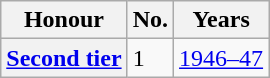<table class="wikitable plainrowheaders">
<tr>
<th scope=col>Honour</th>
<th scope=col>No.</th>
<th scope=col>Years</th>
</tr>
<tr>
<th scope=row><a href='#'>Second tier</a></th>
<td>1</td>
<td><a href='#'>1946–47</a></td>
</tr>
</table>
